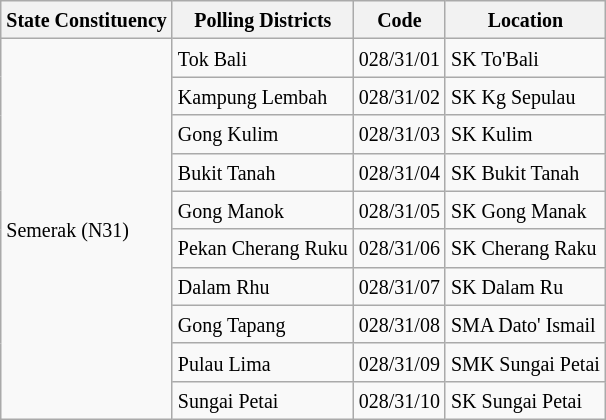<table class="wikitable sortable mw-collapsible">
<tr>
<th><small>State Constituency</small></th>
<th><small>Polling Districts</small></th>
<th><small>Code</small></th>
<th><small>Location</small></th>
</tr>
<tr>
<td rowspan="10"><small>Semerak (N31)</small></td>
<td><small>Tok Bali</small></td>
<td><small>028/31/01</small></td>
<td><small>SK To'Bali</small></td>
</tr>
<tr>
<td><small>Kampung Lembah</small></td>
<td><small>028/31/02</small></td>
<td><small>SK Kg Sepulau</small></td>
</tr>
<tr>
<td><small>Gong Kulim</small></td>
<td><small>028/31/03</small></td>
<td><small>SK Kulim</small></td>
</tr>
<tr>
<td><small>Bukit Tanah</small></td>
<td><small>028/31/04</small></td>
<td><small>SK Bukit Tanah</small></td>
</tr>
<tr>
<td><small>Gong Manok</small></td>
<td><small>028/31/05</small></td>
<td><small>SK Gong Manak</small></td>
</tr>
<tr>
<td><small>Pekan Cherang Ruku</small></td>
<td><small>028/31/06</small></td>
<td><small>SK Cherang Raku</small></td>
</tr>
<tr>
<td><small>Dalam Rhu</small></td>
<td><small>028/31/07</small></td>
<td><small>SK Dalam Ru</small></td>
</tr>
<tr>
<td><small>Gong Tapang</small></td>
<td><small>028/31/08</small></td>
<td><small>SMA Dato' Ismail</small></td>
</tr>
<tr>
<td><small>Pulau Lima</small></td>
<td><small>028/31/09</small></td>
<td><small>SMK Sungai Petai</small></td>
</tr>
<tr>
<td><small>Sungai Petai</small></td>
<td><small>028/31/10</small></td>
<td><small>SK Sungai Petai</small></td>
</tr>
</table>
